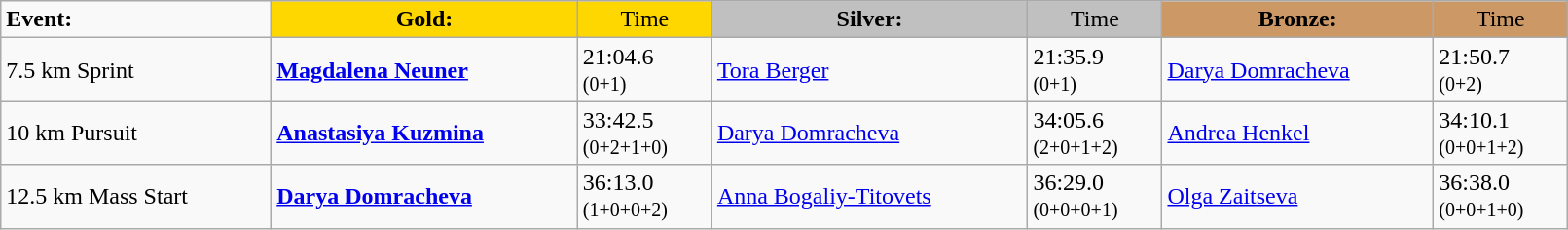<table class="wikitable" width=85%>
<tr>
<td><strong>Event:</strong></td>
<td style="text-align:center;background-color:gold;"><strong>Gold:</strong></td>
<td style="text-align:center;background-color:gold;">Time</td>
<td style="text-align:center;background-color:silver;"><strong>Silver:</strong></td>
<td style="text-align:center;background-color:silver;">Time</td>
<td style="text-align:center;background-color:#CC9966;"><strong>Bronze:</strong></td>
<td style="text-align:center;background-color:#CC9966;">Time</td>
</tr>
<tr>
<td>7.5 km Sprint<br></td>
<td><strong><a href='#'>Magdalena Neuner</a></strong><br><small></small></td>
<td>21:04.6<br><small>(0+1)</small></td>
<td><a href='#'>Tora Berger</a><br><small></small></td>
<td>21:35.9<br><small>(0+1)</small></td>
<td><a href='#'>Darya Domracheva</a><br><small></small></td>
<td>21:50.7<br><small>(0+2)</small></td>
</tr>
<tr>
<td>10 km Pursuit<br></td>
<td><strong><a href='#'>Anastasiya Kuzmina</a></strong><br><small></small></td>
<td>33:42.5<br><small>(0+2+1+0)</small></td>
<td><a href='#'>Darya Domracheva</a><br><small></small></td>
<td>34:05.6<br><small>(2+0+1+2)</small></td>
<td><a href='#'>Andrea Henkel</a><br><small></small></td>
<td>34:10.1<br><small>(0+0+1+2)</small></td>
</tr>
<tr>
<td>12.5 km Mass Start<br></td>
<td><strong><a href='#'>Darya Domracheva</a></strong><br><small></small></td>
<td>36:13.0 <br><small>(1+0+0+2)</small></td>
<td><a href='#'>Anna Bogaliy-Titovets</a><br><small></small></td>
<td>36:29.0	<br><small>(0+0+0+1)</small></td>
<td><a href='#'>Olga Zaitseva</a><br><small></small></td>
<td>36:38.0<br><small>(0+0+1+0)</small></td>
</tr>
</table>
